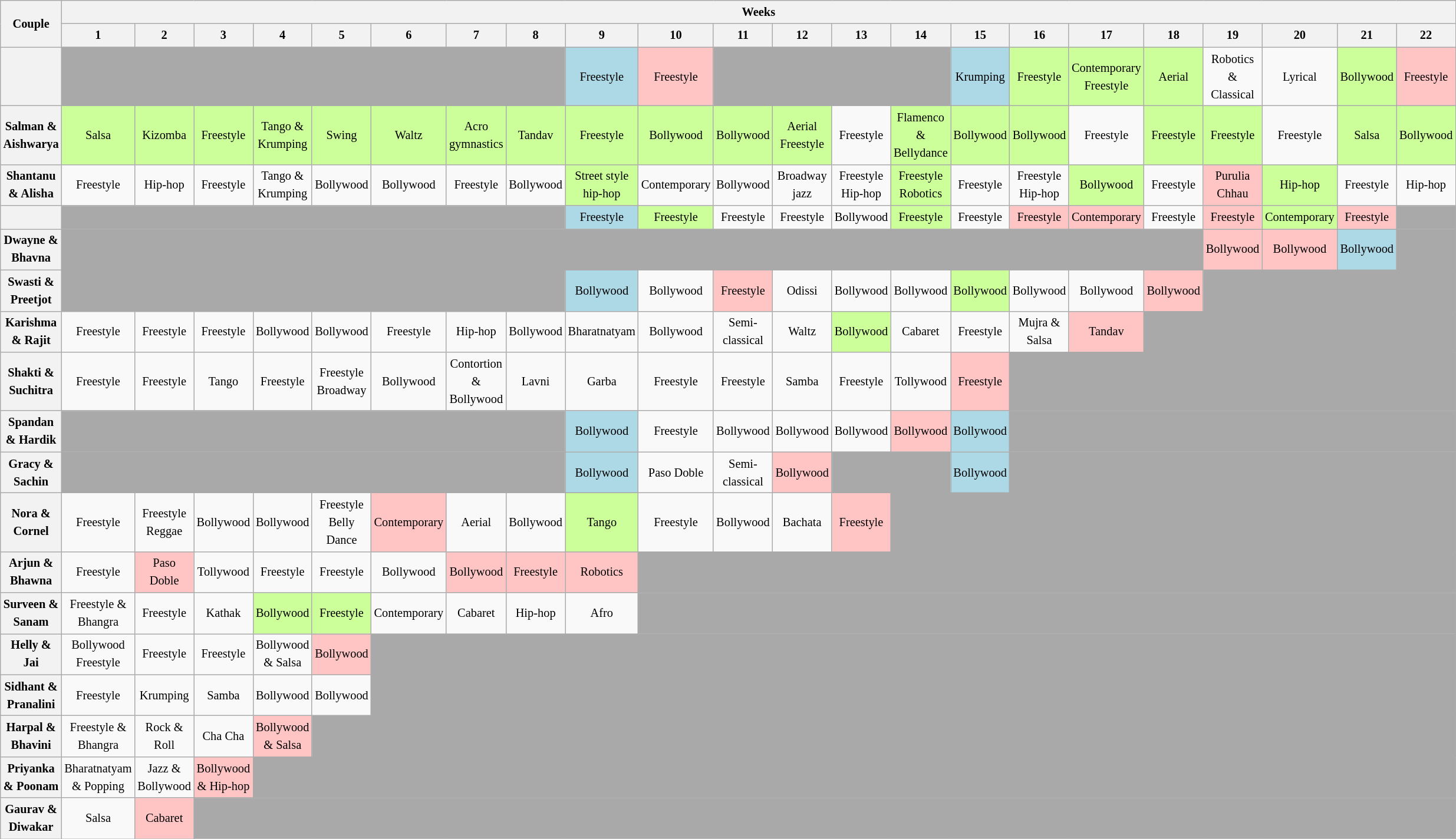<table class="wikitable unsortable" style="text-align:center; font-size:85%; line-height:20px">
<tr>
<th rowspan="2">Couple</th>
<th colspan="22">Weeks</th>
</tr>
<tr>
<th>1</th>
<th>2</th>
<th>3</th>
<th>4</th>
<th>5</th>
<th>6</th>
<th>7</th>
<th>8</th>
<th>9</th>
<th>10</th>
<th>11</th>
<th>12</th>
<th>13</th>
<th>14</th>
<th>15</th>
<th>16</th>
<th>17</th>
<th>18</th>
<th>19</th>
<th>20</th>
<th>21</th>
<th>22</th>
</tr>
<tr>
<th scope="row"></th>
<td colspan="8" bgcolor=darkgrey></td>
<td bgcolor="lightblue">Freestyle</td>
<td style="background:#ffc5c5;">Freestyle</td>
<td colspan="4" bgcolor=darkgrey></td>
<td bgcolor="lightblue">Krumping</td>
<td style="background:#cf9;">Freestyle</td>
<td style="background:#cf9;">Contemporary Freestyle</td>
<td style="background:#cf9;">Aerial</td>
<td>Robotics & Classical</td>
<td>Lyrical</td>
<td style="background:#cf9;">Bollywood</td>
<td style="background:#ffc5c5;">Freestyle</td>
</tr>
<tr>
<th scope="row">Salman & Aishwarya</th>
<td style="background:#cf9;">Salsa</td>
<td style="background:#cf9;">Kizomba</td>
<td style="background:#cf9;">Freestyle</td>
<td style="background:#cf9;">Tango & Krumping</td>
<td style="background:#cf9;">Swing</td>
<td style="background:#cf9;">Waltz</td>
<td style="background:#cf9;">Acro gymnastics</td>
<td style="background:#cf9;">Tandav</td>
<td style="background:#cf9;">Freestyle</td>
<td style="background:#cf9;">Bollywood</td>
<td style="background:#cf9;">Bollywood</td>
<td style="background:#cf9;">Aerial Freestyle</td>
<td>Freestyle</td>
<td style="background:#cf9;">Flamenco & Bellydance</td>
<td style="background:#cf9;">Bollywood</td>
<td style="background:#cf9;">Bollywood</td>
<td>Freestyle</td>
<td style="background:#cf9;">Freestyle</td>
<td style="background:#cf9;">Freestyle</td>
<td>Freestyle</td>
<td style="background:#cf9;">Salsa</td>
<td style="background:#cf9;">Bollywood</td>
</tr>
<tr>
<th scope="row">Shantanu & Alisha</th>
<td>Freestyle</td>
<td>Hip-hop</td>
<td>Freestyle</td>
<td>Tango & Krumping</td>
<td>Bollywood</td>
<td>Bollywood</td>
<td>Freestyle</td>
<td>Bollywood</td>
<td style="background:#cf9;">Street style hip-hop</td>
<td>Contemporary</td>
<td>Bollywood</td>
<td>Broadway jazz</td>
<td>Freestyle Hip-hop</td>
<td style="background:#cf9;">Freestyle Robotics</td>
<td>Freestyle</td>
<td>Freestyle Hip-hop</td>
<td style="background:#cf9;">Bollywood</td>
<td>Freestyle</td>
<td style="background:#ffc5c5;">Purulia Chhau</td>
<td style="background:#cf9;">Hip-hop</td>
<td>Freestyle</td>
<td>Hip-hop</td>
</tr>
<tr>
<th scope="row"></th>
<td colspan="8" bgcolor=darkgrey></td>
<td bgcolor="lightblue">Freestyle</td>
<td style="background:#cf9;">Freestyle</td>
<td>Freestyle</td>
<td>Freestyle</td>
<td>Bollywood</td>
<td style="background:#cf9;">Freestyle</td>
<td>Freestyle</td>
<td style="background:#ffc5c5;">Freestyle</td>
<td style="background:#ffc5c5;">Contemporary</td>
<td>Freestyle</td>
<td style="background:#ffc5c5;">Freestyle</td>
<td style="background:#cf9;">Contemporary</td>
<td style="background:#ffc5c5;">Freestyle</td>
<td bgcolor=darkgrey></td>
</tr>
<tr>
<th scope="row">Dwayne & Bhavna</th>
<td colspan="18" bgcolor=darkgrey></td>
<td style="background:#ffc5c5;">Bollywood</td>
<td style="background:#ffc5c5;">Bollywood</td>
<td bgcolor="lightblue">Bollywood</td>
<td bgcolor=darkgrey></td>
</tr>
<tr>
<th scope="row">Swasti & Preetjot</th>
<td colspan="8" bgcolor=darkgrey></td>
<td bgcolor="lightblue">Bollywood</td>
<td>Bollywood</td>
<td style="background:#ffc5c5;">Freestyle</td>
<td>Odissi</td>
<td>Bollywood</td>
<td>Bollywood</td>
<td style="background:#cf9;">Bollywood</td>
<td>Bollywood</td>
<td>Bollywood</td>
<td style="background:#ffc5c5;">Bollywood</td>
<td colspan="4" bgcolor=darkgrey></td>
</tr>
<tr>
<th scope="row">Karishma & Rajit</th>
<td>Freestyle</td>
<td>Freestyle</td>
<td>Freestyle</td>
<td>Bollywood</td>
<td>Bollywood</td>
<td>Freestyle</td>
<td>Hip-hop</td>
<td>Bollywood</td>
<td>Bharatnatyam</td>
<td>Bollywood</td>
<td>Semi-classical</td>
<td>Waltz</td>
<td style="background:#cf9;">Bollywood</td>
<td>Cabaret</td>
<td>Freestyle</td>
<td>Mujra & Salsa</td>
<td style="background:#ffc5c5;">Tandav</td>
<td colspan="5" bgcolor=darkgrey></td>
</tr>
<tr>
<th scope="row">Shakti & Suchitra</th>
<td>Freestyle</td>
<td>Freestyle</td>
<td>Tango</td>
<td>Freestyle</td>
<td>Freestyle Broadway</td>
<td>Bollywood</td>
<td>Contortion & Bollywood</td>
<td>Lavni</td>
<td>Garba</td>
<td>Freestyle</td>
<td>Freestyle</td>
<td>Samba</td>
<td>Freestyle</td>
<td>Tollywood</td>
<td style="background:#ffc5c5;">Freestyle</td>
<td colspan="7" bgcolor=darkgrey></td>
</tr>
<tr>
<th scope="row">Spandan & Hardik</th>
<td colspan="8" bgcolor=darkgrey></td>
<td bgcolor="lightblue">Bollywood</td>
<td>Freestyle</td>
<td>Bollywood</td>
<td>Bollywood</td>
<td>Bollywood</td>
<td style="background:#ffc5c5;">Bollywood</td>
<td bgcolor="lightblue">Bollywood</td>
<td colspan="7" bgcolor=darkgrey></td>
</tr>
<tr>
<th scope="row">Gracy & Sachin</th>
<td colspan="8" bgcolor=darkgrey></td>
<td bgcolor="lightblue">Bollywood</td>
<td>Paso Doble</td>
<td>Semi-classical</td>
<td style="background:#ffc5c5;">Bollywood</td>
<td colspan="2" bgcolor=darkgrey></td>
<td bgcolor="lightblue">Bollywood</td>
<td colspan="7" bgcolor=darkgrey></td>
</tr>
<tr>
<th scope="row">Nora & Cornel</th>
<td>Freestyle</td>
<td>Freestyle Reggae</td>
<td>Bollywood</td>
<td>Bollywood</td>
<td>Freestyle Belly Dance</td>
<td style="background:#ffc5c5;">Contemporary</td>
<td>Aerial</td>
<td>Bollywood</td>
<td style="background:#cf9;">Tango</td>
<td>Freestyle</td>
<td>Bollywood</td>
<td>Bachata</td>
<td style="background:#ffc5c5;">Freestyle</td>
<td colspan="9" bgcolor=darkgrey></td>
</tr>
<tr>
<th scope="row">Arjun & Bhawna</th>
<td>Freestyle</td>
<td style="background:#ffc5c5;">Paso Doble</td>
<td>Tollywood</td>
<td>Freestyle</td>
<td>Freestyle</td>
<td>Bollywood</td>
<td style="background:#ffc5c5;">Bollywood</td>
<td style="background:#ffc5c5;">Freestyle</td>
<td style="background:#ffc5c5;">Robotics</td>
<td colspan="13" bgcolor=darkgrey></td>
</tr>
<tr>
<th scope="row">Surveen & Sanam</th>
<td>Freestyle & Bhangra</td>
<td>Freestyle</td>
<td>Kathak</td>
<td style="background:#cf9;">Bollywood</td>
<td style="background:#cf9;">Freestyle</td>
<td>Contemporary</td>
<td>Cabaret</td>
<td>Hip-hop</td>
<td>Afro</td>
<td colspan="13" bgcolor=darkgrey></td>
</tr>
<tr>
<th scope="row">Helly &<br>Jai</th>
<td>Bollywood Freestyle</td>
<td>Freestyle</td>
<td>Freestyle</td>
<td>Bollywood & Salsa</td>
<td style="background:#ffc5c5;">Bollywood</td>
<td colspan="17" bgcolor=darkgrey></td>
</tr>
<tr>
<th scope="row">Sidhant & Pranalini</th>
<td>Freestyle</td>
<td>Krumping</td>
<td>Samba</td>
<td>Bollywood</td>
<td>Bollywood</td>
<td colspan="17" bgcolor=darkgrey></td>
</tr>
<tr>
<th scope="row">Harpal & Bhavini</th>
<td>Freestyle & Bhangra</td>
<td>Rock & Roll</td>
<td>Cha Cha</td>
<td style="background:#ffc5c5;">Bollywood & Salsa</td>
<td colspan="18" bgcolor=darkgrey></td>
</tr>
<tr>
<th scope="row">Priyanka & Poonam</th>
<td>Bharatnatyam & Popping</td>
<td>Jazz & Bollywood</td>
<td style="background:#ffc5c5;">Bollywood & Hip-hop</td>
<td colspan="19" bgcolor=darkgrey></td>
</tr>
<tr>
<th scope="row">Gaurav & Diwakar</th>
<td>Salsa</td>
<td style="background:#ffc5c5;">Cabaret</td>
<td colspan="20" bgcolor=darkgrey></td>
</tr>
</table>
